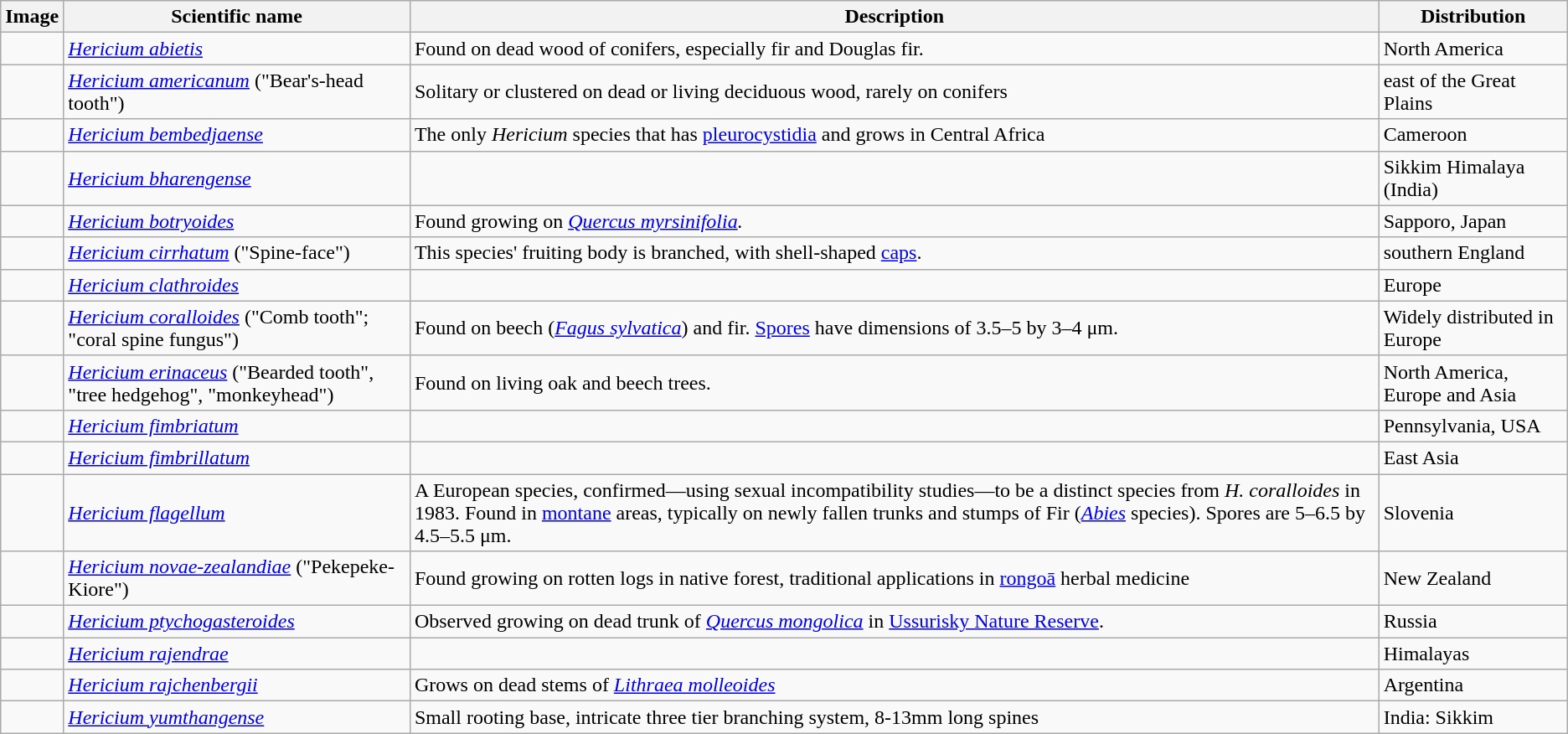<table class="wikitable">
<tr>
<th>Image</th>
<th>Scientific name</th>
<th>Description</th>
<th>Distribution</th>
</tr>
<tr>
<td></td>
<td><em><a href='#'>Hericium abietis</a></em></td>
<td>Found on dead wood of conifers, especially fir and Douglas fir.</td>
<td>North America</td>
</tr>
<tr>
<td></td>
<td><em><a href='#'>Hericium americanum</a></em> ("Bear's-head tooth")</td>
<td>Solitary or clustered on dead or living deciduous wood, rarely on conifers</td>
<td>east of the Great Plains</td>
</tr>
<tr>
<td></td>
<td><em><a href='#'>Hericium bembedjaense</a></em></td>
<td>The only <em>Hericium</em> species that has <a href='#'>pleurocystidia</a> and grows in Central Africa</td>
<td>Cameroon</td>
</tr>
<tr>
<td></td>
<td><em><a href='#'>Hericium bharengense</a></em></td>
<td></td>
<td>Sikkim Himalaya (India)</td>
</tr>
<tr>
<td></td>
<td><em><a href='#'>Hericium botryoides</a></em></td>
<td>Found growing on <em><a href='#'>Quercus myrsinifolia</a>.</em></td>
<td>Sapporo, Japan</td>
</tr>
<tr>
<td></td>
<td><em><a href='#'>Hericium cirrhatum</a></em> ("Spine-face")</td>
<td>This species' fruiting body is branched, with shell-shaped <a href='#'>caps</a>.</td>
<td>southern England</td>
</tr>
<tr>
<td></td>
<td><em><a href='#'>Hericium clathroides</a></em></td>
<td></td>
<td>Europe</td>
</tr>
<tr>
<td></td>
<td><em><a href='#'>Hericium coralloides</a></em> ("Comb tooth"; "coral spine fungus")</td>
<td>Found on beech (<em><a href='#'>Fagus sylvatica</a></em>) and fir. <a href='#'>Spores</a> have dimensions of 3.5–5 by 3–4 μm.</td>
<td>Widely distributed in Europe</td>
</tr>
<tr>
<td></td>
<td><em><a href='#'>Hericium erinaceus</a></em> ("Bearded tooth", "tree hedgehog", "monkeyhead")</td>
<td>Found on living oak and beech trees.</td>
<td>North America, Europe and Asia</td>
</tr>
<tr>
<td></td>
<td><em><a href='#'>Hericium fimbriatum</a></em></td>
<td></td>
<td>Pennsylvania, USA</td>
</tr>
<tr>
<td></td>
<td><em><a href='#'>Hericium fimbrillatum</a></em></td>
<td></td>
<td>East Asia</td>
</tr>
<tr>
<td></td>
<td><em><a href='#'>Hericium flagellum</a></em></td>
<td>A European species, confirmed—using sexual incompatibility studies—to be a distinct species from <em>H. coralloides</em> in 1983. Found in <a href='#'>montane</a> areas, typically on newly fallen trunks and stumps of Fir (<em><a href='#'>Abies</a></em> species). Spores are 5–6.5 by 4.5–5.5 μm.</td>
<td>Slovenia</td>
</tr>
<tr>
<td></td>
<td><em><a href='#'>Hericium novae-zealandiae</a></em> ("Pekepeke-Kiore")</td>
<td>Found growing on rotten logs in native forest, traditional applications in <a href='#'>rongoā</a> herbal medicine</td>
<td>New Zealand</td>
</tr>
<tr>
<td></td>
<td><em><a href='#'>Hericium ptychogasteroides</a></em></td>
<td>Observed growing on dead trunk of <em><a href='#'>Quercus mongolica</a></em> in <a href='#'>Ussurisky Nature Reserve</a>.</td>
<td>Russia</td>
</tr>
<tr>
<td></td>
<td><em><a href='#'>Hericium rajendrae</a></em></td>
<td></td>
<td>Himalayas</td>
</tr>
<tr>
<td></td>
<td><em><a href='#'>Hericium rajchenbergii</a></em></td>
<td>Grows on dead stems of <em><a href='#'>Lithraea molleoides</a></em></td>
<td>Argentina</td>
</tr>
<tr>
<td></td>
<td><em><a href='#'>Hericium yumthangense</a></em></td>
<td>Small rooting base, intricate three tier branching system, 8-13mm long spines</td>
<td>India: Sikkim</td>
</tr>
</table>
